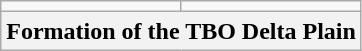<table class="wikitable" style="text-align: center;">
<tr>
<td></td>
<td></td>
</tr>
<tr>
<th colspan="2">Formation of the TBO Delta Plain</th>
</tr>
</table>
